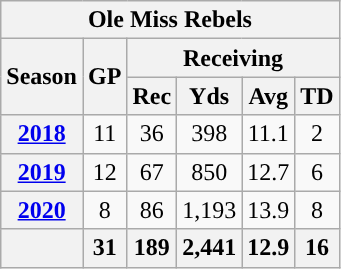<table class="wikitable" style="text-align: center;">
<tr>
<th colspan="7">Ole Miss Rebels</th>
</tr>
<tr>
<th rowspan="2">Season</th>
<th rowspan="2">GP</th>
<th colspan="4">Receiving</th>
</tr>
<tr>
<th>Rec</th>
<th>Yds</th>
<th>Avg</th>
<th>TD</th>
</tr>
<tr>
<th><a href='#'>2018</a></th>
<td>11</td>
<td>36</td>
<td>398</td>
<td>11.1</td>
<td>2</td>
</tr>
<tr>
<th><a href='#'>2019</a></th>
<td>12</td>
<td>67</td>
<td>850</td>
<td>12.7</td>
<td>6</td>
</tr>
<tr>
<th><a href='#'>2020</a></th>
<td>8</td>
<td>86</td>
<td>1,193</td>
<td>13.9</td>
<td>8</td>
</tr>
<tr>
<th></th>
<th>31</th>
<th>189</th>
<th>2,441</th>
<th>12.9</th>
<th>16</th>
</tr>
</table>
